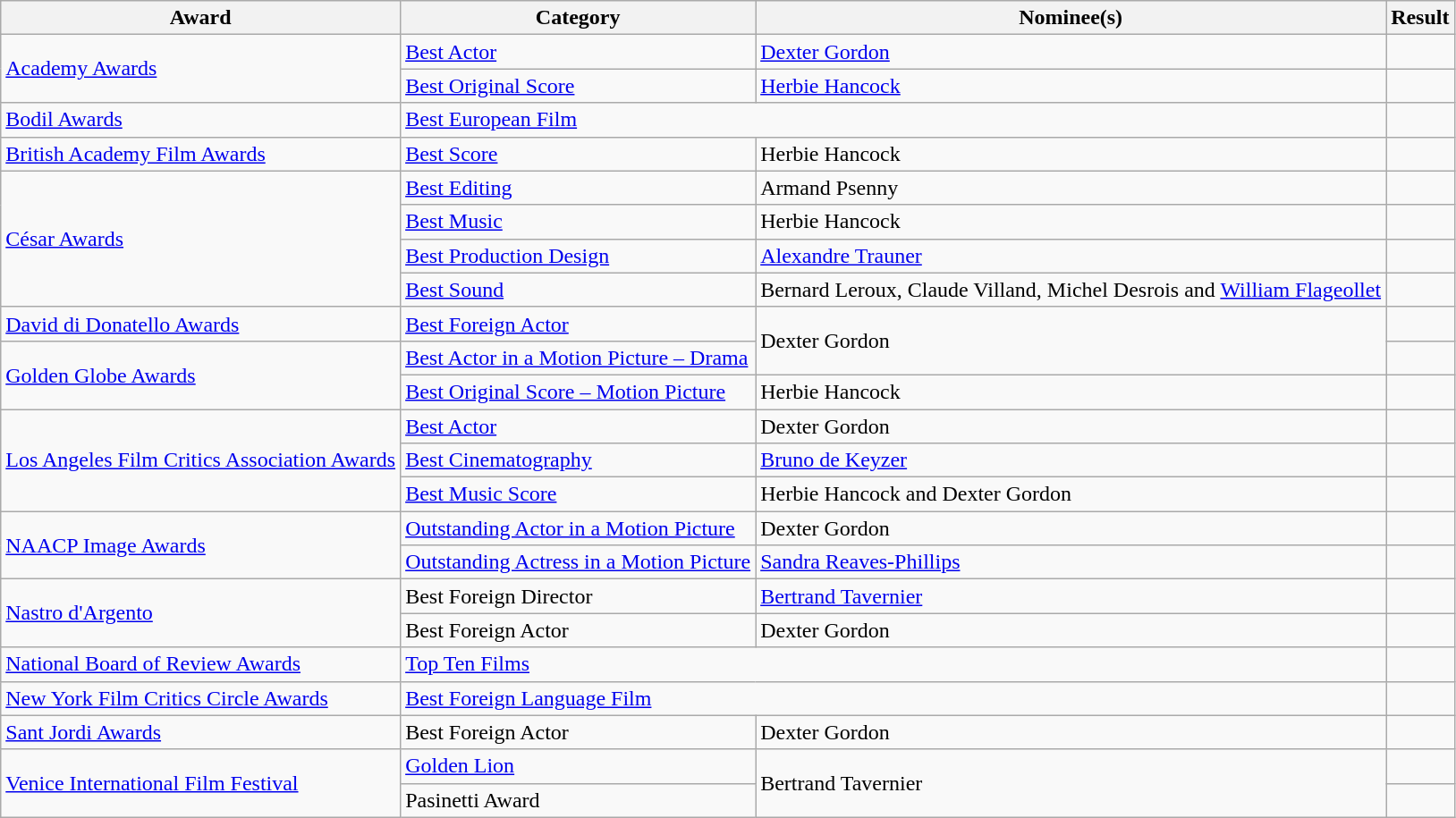<table class="wikitable plainrowheaders">
<tr>
<th>Award</th>
<th>Category</th>
<th>Nominee(s)</th>
<th>Result</th>
</tr>
<tr>
<td rowspan="2"><a href='#'>Academy Awards</a></td>
<td><a href='#'>Best Actor</a></td>
<td><a href='#'>Dexter Gordon</a></td>
<td></td>
</tr>
<tr>
<td><a href='#'>Best Original Score</a></td>
<td><a href='#'>Herbie Hancock</a></td>
<td></td>
</tr>
<tr>
<td><a href='#'>Bodil Awards</a></td>
<td colspan="2"><a href='#'>Best European Film</a></td>
<td></td>
</tr>
<tr>
<td><a href='#'>British Academy Film Awards</a></td>
<td><a href='#'>Best Score</a></td>
<td>Herbie Hancock</td>
<td></td>
</tr>
<tr>
<td rowspan="4"><a href='#'>César Awards</a></td>
<td><a href='#'>Best Editing</a></td>
<td>Armand Psenny</td>
<td></td>
</tr>
<tr>
<td><a href='#'>Best Music</a></td>
<td>Herbie Hancock</td>
<td></td>
</tr>
<tr>
<td><a href='#'>Best Production Design</a></td>
<td><a href='#'>Alexandre Trauner</a></td>
<td></td>
</tr>
<tr>
<td><a href='#'>Best Sound</a></td>
<td>Bernard Leroux, Claude Villand, Michel Desrois and <a href='#'>William Flageollet</a></td>
<td></td>
</tr>
<tr>
<td><a href='#'>David di Donatello Awards</a></td>
<td><a href='#'>Best Foreign Actor</a></td>
<td rowspan="2">Dexter Gordon</td>
<td></td>
</tr>
<tr>
<td rowspan="2"><a href='#'>Golden Globe Awards</a></td>
<td><a href='#'>Best Actor in a Motion Picture – Drama</a></td>
<td></td>
</tr>
<tr>
<td><a href='#'>Best Original Score – Motion Picture</a></td>
<td>Herbie Hancock</td>
<td></td>
</tr>
<tr>
<td rowspan="3"><a href='#'>Los Angeles Film Critics Association Awards</a></td>
<td><a href='#'>Best Actor</a></td>
<td>Dexter Gordon</td>
<td></td>
</tr>
<tr>
<td><a href='#'>Best Cinematography</a></td>
<td><a href='#'>Bruno de Keyzer</a></td>
<td></td>
</tr>
<tr>
<td><a href='#'>Best Music Score</a></td>
<td>Herbie Hancock and Dexter Gordon</td>
<td></td>
</tr>
<tr>
<td rowspan="2"><a href='#'>NAACP Image Awards</a></td>
<td><a href='#'>Outstanding Actor in a Motion Picture</a></td>
<td>Dexter Gordon</td>
<td></td>
</tr>
<tr>
<td><a href='#'>Outstanding Actress in a Motion Picture</a></td>
<td><a href='#'>Sandra Reaves-Phillips</a></td>
<td></td>
</tr>
<tr>
<td rowspan="2"><a href='#'>Nastro d'Argento</a></td>
<td>Best Foreign Director</td>
<td><a href='#'>Bertrand Tavernier</a></td>
<td></td>
</tr>
<tr>
<td>Best Foreign Actor</td>
<td>Dexter Gordon</td>
<td></td>
</tr>
<tr>
<td><a href='#'>National Board of Review Awards</a></td>
<td colspan="2"><a href='#'>Top Ten Films</a></td>
<td></td>
</tr>
<tr>
<td><a href='#'>New York Film Critics Circle Awards</a></td>
<td colspan="2"><a href='#'>Best Foreign Language Film</a></td>
<td></td>
</tr>
<tr>
<td><a href='#'>Sant Jordi Awards</a></td>
<td>Best Foreign Actor</td>
<td>Dexter Gordon</td>
<td></td>
</tr>
<tr>
<td rowspan="2"><a href='#'>Venice International Film Festival</a></td>
<td><a href='#'>Golden Lion</a></td>
<td rowspan="2">Bertrand Tavernier</td>
<td></td>
</tr>
<tr>
<td>Pasinetti Award</td>
<td></td>
</tr>
</table>
